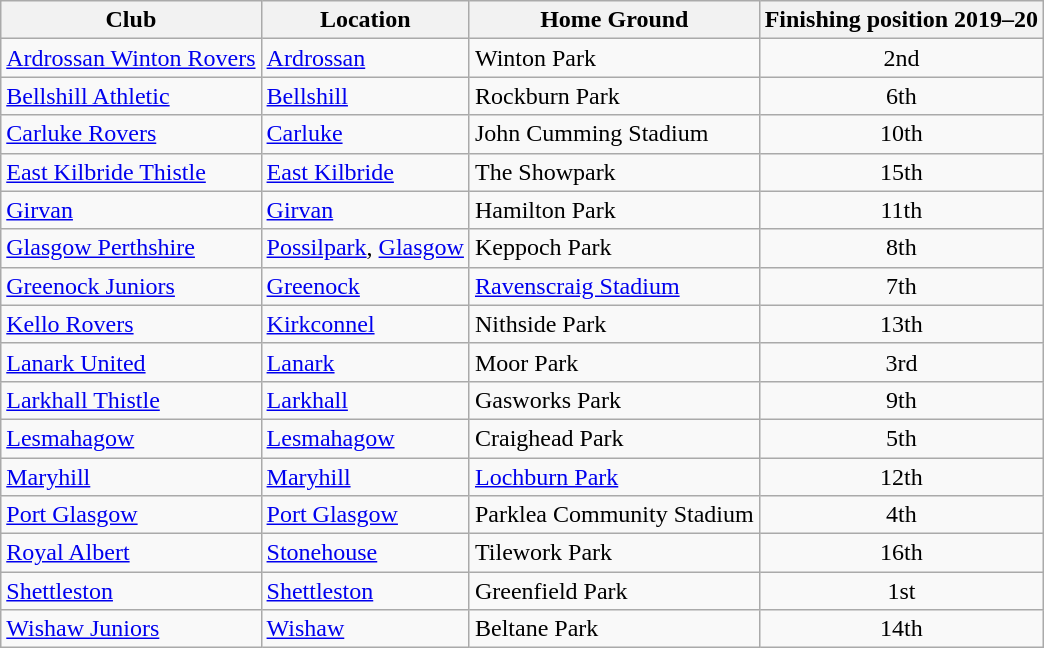<table class="wikitable sortable" style="text-align:left;">
<tr>
<th>Club</th>
<th>Location</th>
<th>Home Ground</th>
<th>Finishing position 2019–20</th>
</tr>
<tr>
<td><a href='#'>Ardrossan Winton Rovers</a></td>
<td><a href='#'>Ardrossan</a></td>
<td>Winton Park</td>
<td style="text-align:center;">2nd</td>
</tr>
<tr>
<td><a href='#'>Bellshill Athletic</a></td>
<td><a href='#'>Bellshill</a></td>
<td>Rockburn Park</td>
<td style="text-align:center;">6th</td>
</tr>
<tr>
<td><a href='#'>Carluke Rovers</a></td>
<td><a href='#'>Carluke</a></td>
<td>John Cumming Stadium</td>
<td style="text-align:center;">10th</td>
</tr>
<tr>
<td><a href='#'>East Kilbride Thistle</a></td>
<td><a href='#'>East Kilbride</a></td>
<td>The Showpark</td>
<td style="text-align:center;">15th</td>
</tr>
<tr>
<td><a href='#'>Girvan</a></td>
<td><a href='#'>Girvan</a></td>
<td>Hamilton Park</td>
<td style="text-align:center;">11th</td>
</tr>
<tr>
<td><a href='#'>Glasgow Perthshire</a></td>
<td><a href='#'>Possilpark</a>, <a href='#'>Glasgow</a></td>
<td>Keppoch Park</td>
<td style="text-align:center;">8th</td>
</tr>
<tr>
<td><a href='#'>Greenock Juniors</a></td>
<td><a href='#'>Greenock</a></td>
<td><a href='#'>Ravenscraig Stadium</a></td>
<td style="text-align:center;">7th</td>
</tr>
<tr>
<td><a href='#'>Kello Rovers</a></td>
<td><a href='#'>Kirkconnel</a></td>
<td>Nithside Park</td>
<td style="text-align:center;">13th</td>
</tr>
<tr>
<td><a href='#'>Lanark United</a></td>
<td><a href='#'>Lanark</a></td>
<td>Moor Park</td>
<td style="text-align:center;">3rd</td>
</tr>
<tr>
<td><a href='#'>Larkhall Thistle</a></td>
<td><a href='#'>Larkhall</a></td>
<td>Gasworks Park</td>
<td style="text-align:center;">9th</td>
</tr>
<tr>
<td><a href='#'>Lesmahagow</a></td>
<td><a href='#'>Lesmahagow</a></td>
<td>Craighead Park</td>
<td style="text-align:center;">5th</td>
</tr>
<tr>
<td><a href='#'>Maryhill</a></td>
<td><a href='#'>Maryhill</a></td>
<td><a href='#'>Lochburn Park</a></td>
<td style="text-align:center;">12th</td>
</tr>
<tr>
<td><a href='#'>Port Glasgow</a></td>
<td><a href='#'>Port Glasgow</a></td>
<td>Parklea Community Stadium</td>
<td style="text-align:center;">4th</td>
</tr>
<tr>
<td><a href='#'>Royal Albert</a></td>
<td><a href='#'>Stonehouse</a></td>
<td>Tilework Park</td>
<td style="text-align:center;">16th</td>
</tr>
<tr>
<td><a href='#'>Shettleston</a></td>
<td><a href='#'>Shettleston</a></td>
<td>Greenfield Park</td>
<td style="text-align:center;">1st</td>
</tr>
<tr>
<td><a href='#'>Wishaw Juniors</a></td>
<td><a href='#'>Wishaw</a></td>
<td>Beltane Park</td>
<td style="text-align:center;">14th</td>
</tr>
</table>
